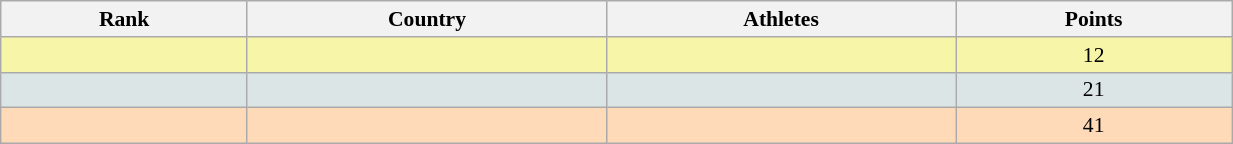<table class="wikitable" width=65% style="font-size:90%; text-align:center;">
<tr>
<th>Rank</th>
<th>Country</th>
<th>Athletes</th>
<th>Points</th>
</tr>
<tr bgcolor="#F7F6A8">
<td></td>
<td align=left></td>
<td></td>
<td>12</td>
</tr>
<tr bgcolor="#DCE5E5">
<td></td>
<td align=left></td>
<td></td>
<td>21</td>
</tr>
<tr bgcolor="#FFDAB9">
<td></td>
<td align=left></td>
<td></td>
<td>41</td>
</tr>
</table>
